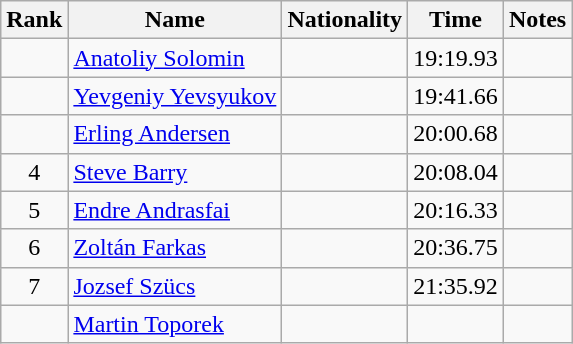<table class="wikitable sortable" style="text-align:center">
<tr>
<th>Rank</th>
<th>Name</th>
<th>Nationality</th>
<th>Time</th>
<th>Notes</th>
</tr>
<tr>
<td></td>
<td align="left"><a href='#'>Anatoliy Solomin</a></td>
<td align=left></td>
<td>19:19.93</td>
<td></td>
</tr>
<tr>
<td></td>
<td align="left"><a href='#'>Yevgeniy Yevsyukov</a></td>
<td align=left></td>
<td>19:41.66</td>
<td></td>
</tr>
<tr>
<td></td>
<td align="left"><a href='#'>Erling Andersen</a></td>
<td align=left></td>
<td>20:00.68</td>
<td></td>
</tr>
<tr>
<td>4</td>
<td align="left"><a href='#'>Steve Barry</a></td>
<td align=left></td>
<td>20:08.04</td>
<td></td>
</tr>
<tr>
<td>5</td>
<td align="left"><a href='#'>Endre Andrasfai</a></td>
<td align=left></td>
<td>20:16.33</td>
<td></td>
</tr>
<tr>
<td>6</td>
<td align="left"><a href='#'>Zoltán Farkas</a></td>
<td align=left></td>
<td>20:36.75</td>
<td></td>
</tr>
<tr>
<td>7</td>
<td align="left"><a href='#'>Jozsef Szücs</a></td>
<td align=left></td>
<td>21:35.92</td>
<td></td>
</tr>
<tr>
<td></td>
<td align="left"><a href='#'>Martin Toporek</a></td>
<td align=left></td>
<td></td>
<td></td>
</tr>
</table>
